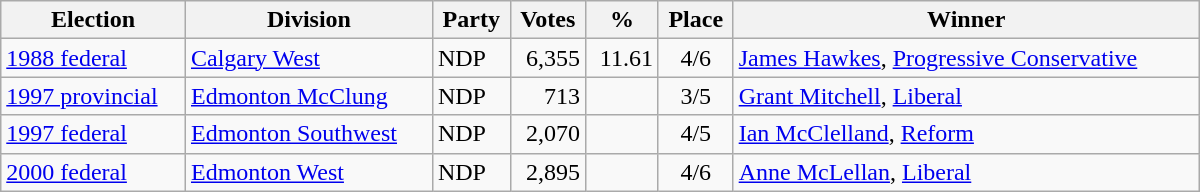<table class="wikitable" width="800">
<tr>
<th align="left">Election</th>
<th align="left">Division</th>
<th align="left">Party</th>
<th align="right">Votes</th>
<th align="right">%</th>
<th align="center">Place</th>
<th align="center">Winner</th>
</tr>
<tr>
<td align="left"><a href='#'>1988 federal</a></td>
<td align="left"><a href='#'>Calgary West</a></td>
<td align="left">NDP</td>
<td align="right">6,355</td>
<td align="right">11.61</td>
<td align="center">4/6</td>
<td align="left"><a href='#'>James Hawkes</a>, <a href='#'>Progressive Conservative</a></td>
</tr>
<tr>
<td align="left"><a href='#'>1997 provincial</a></td>
<td align="left"><a href='#'>Edmonton McClung</a></td>
<td align="left">NDP</td>
<td align="right">713</td>
<td align="right"></td>
<td align="center">3/5</td>
<td align="left"><a href='#'>Grant Mitchell</a>, <a href='#'>Liberal</a></td>
</tr>
<tr>
<td align="left"><a href='#'>1997 federal</a></td>
<td align="left"><a href='#'>Edmonton Southwest</a></td>
<td align="left">NDP</td>
<td align="right">2,070</td>
<td align="right"></td>
<td align="center">4/5</td>
<td align="left"><a href='#'>Ian McClelland</a>, <a href='#'>Reform</a></td>
</tr>
<tr>
<td align="left"><a href='#'>2000 federal</a></td>
<td align="left"><a href='#'>Edmonton West</a></td>
<td align="left">NDP</td>
<td align="right">2,895</td>
<td align="right"></td>
<td align="center">4/6</td>
<td align="left"><a href='#'>Anne McLellan</a>, <a href='#'>Liberal</a></td>
</tr>
</table>
